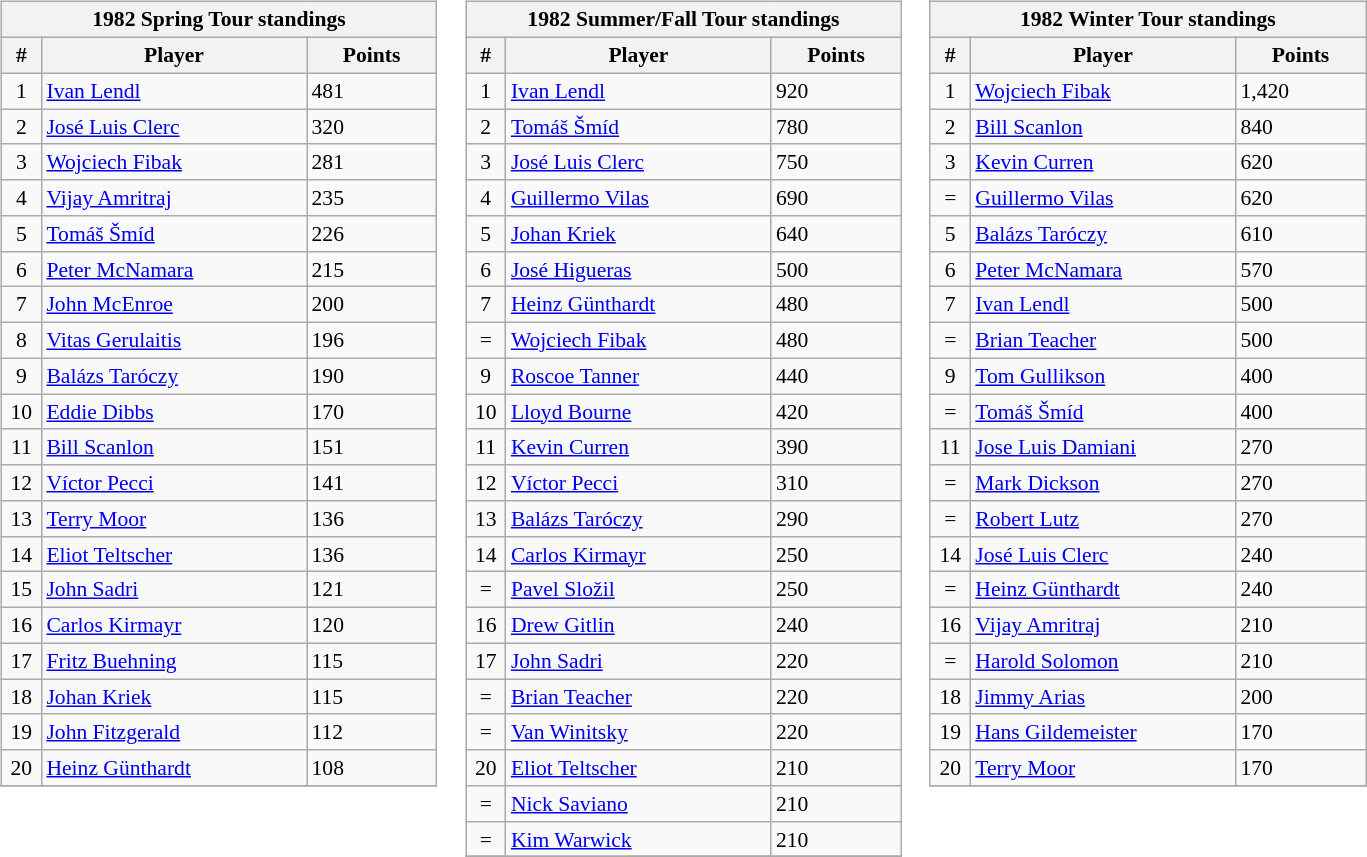<table>
<tr valign="top">
<td><br><table class="wikitable" style="font-size:90%">
<tr>
<th colspan="3">1982 Spring Tour standings</th>
</tr>
<tr>
<th width=20>#</th>
<th width=170>Player</th>
<th width=80>Points</th>
</tr>
<tr>
<td align="center">1</td>
<td> <a href='#'>Ivan Lendl</a></td>
<td>481</td>
</tr>
<tr>
<td align="center">2</td>
<td> <a href='#'>José Luis Clerc</a></td>
<td>320</td>
</tr>
<tr>
<td align="center">3</td>
<td> <a href='#'>Wojciech Fibak</a></td>
<td>281</td>
</tr>
<tr>
<td align="center">4</td>
<td> <a href='#'>Vijay Amritraj</a></td>
<td>235</td>
</tr>
<tr>
<td align="center">5</td>
<td> <a href='#'>Tomáš Šmíd</a></td>
<td>226</td>
</tr>
<tr>
<td align="center">6</td>
<td> <a href='#'>Peter McNamara</a></td>
<td>215</td>
</tr>
<tr>
<td align="center">7</td>
<td> <a href='#'>John McEnroe</a></td>
<td>200</td>
</tr>
<tr>
<td align="center">8</td>
<td> <a href='#'>Vitas Gerulaitis</a></td>
<td>196</td>
</tr>
<tr>
<td align="center">9</td>
<td> <a href='#'>Balázs Taróczy</a></td>
<td>190</td>
</tr>
<tr>
<td align="center">10</td>
<td> <a href='#'>Eddie Dibbs</a></td>
<td>170</td>
</tr>
<tr>
<td align="center">11</td>
<td> <a href='#'>Bill Scanlon</a></td>
<td>151</td>
</tr>
<tr>
<td align="center">12</td>
<td> <a href='#'>Víctor Pecci</a></td>
<td>141</td>
</tr>
<tr>
<td align="center">13</td>
<td> <a href='#'>Terry Moor</a></td>
<td>136</td>
</tr>
<tr>
<td align="center">14</td>
<td> <a href='#'>Eliot Teltscher</a></td>
<td>136</td>
</tr>
<tr>
<td align="center">15</td>
<td> <a href='#'>John Sadri</a></td>
<td>121</td>
</tr>
<tr>
<td align="center">16</td>
<td> <a href='#'>Carlos Kirmayr</a></td>
<td>120</td>
</tr>
<tr>
<td align="center">17</td>
<td> <a href='#'>Fritz Buehning</a></td>
<td>115</td>
</tr>
<tr>
<td align="center">18</td>
<td> <a href='#'>Johan Kriek</a></td>
<td>115</td>
</tr>
<tr>
<td align="center">19</td>
<td> <a href='#'>John Fitzgerald</a></td>
<td>112</td>
</tr>
<tr>
<td align="center">20</td>
<td> <a href='#'>Heinz Günthardt</a></td>
<td>108</td>
</tr>
<tr>
</tr>
</table>
</td>
<td><br><table class="wikitable" style="font-size:90%">
<tr>
<th colspan="3">1982 Summer/Fall Tour standings</th>
</tr>
<tr>
<th width=20>#</th>
<th width=170>Player</th>
<th width=80>Points</th>
</tr>
<tr>
<td align="center">1</td>
<td> <a href='#'>Ivan Lendl</a></td>
<td>920</td>
</tr>
<tr>
<td align="center">2</td>
<td> <a href='#'>Tomáš Šmíd</a></td>
<td>780</td>
</tr>
<tr>
<td align="center">3</td>
<td> <a href='#'>José Luis Clerc</a></td>
<td>750</td>
</tr>
<tr>
<td align="center">4</td>
<td> <a href='#'>Guillermo Vilas</a></td>
<td>690</td>
</tr>
<tr>
<td align="center">5</td>
<td> <a href='#'>Johan Kriek</a></td>
<td>640</td>
</tr>
<tr>
<td align="center">6</td>
<td> <a href='#'>José Higueras</a></td>
<td>500</td>
</tr>
<tr>
<td align="center">7</td>
<td> <a href='#'>Heinz Günthardt</a></td>
<td>480</td>
</tr>
<tr>
<td align="center">=</td>
<td> <a href='#'>Wojciech Fibak</a></td>
<td>480</td>
</tr>
<tr>
<td align="center">9</td>
<td> <a href='#'>Roscoe Tanner</a></td>
<td>440</td>
</tr>
<tr>
<td align="center">10</td>
<td> <a href='#'>Lloyd Bourne</a></td>
<td>420</td>
</tr>
<tr>
<td align="center">11</td>
<td> <a href='#'>Kevin Curren</a></td>
<td>390</td>
</tr>
<tr>
<td align="center">12</td>
<td> <a href='#'>Víctor Pecci</a></td>
<td>310</td>
</tr>
<tr>
<td align="center">13</td>
<td> <a href='#'>Balázs Taróczy</a></td>
<td>290</td>
</tr>
<tr>
<td align="center">14</td>
<td> <a href='#'>Carlos Kirmayr</a></td>
<td>250</td>
</tr>
<tr>
<td align="center">=</td>
<td> <a href='#'>Pavel Složil</a></td>
<td>250</td>
</tr>
<tr>
<td align="center">16</td>
<td> <a href='#'>Drew Gitlin</a></td>
<td>240</td>
</tr>
<tr>
<td align="center">17</td>
<td> <a href='#'>John Sadri</a></td>
<td>220</td>
</tr>
<tr>
<td align="center">=</td>
<td> <a href='#'>Brian Teacher</a></td>
<td>220</td>
</tr>
<tr>
<td align="center">=</td>
<td> <a href='#'>Van Winitsky</a></td>
<td>220</td>
</tr>
<tr>
<td align="center">20</td>
<td> <a href='#'>Eliot Teltscher</a></td>
<td>210</td>
</tr>
<tr>
<td align="center">=</td>
<td> <a href='#'>Nick Saviano</a></td>
<td>210</td>
</tr>
<tr>
<td align="center">=</td>
<td> <a href='#'>Kim Warwick</a></td>
<td>210</td>
</tr>
<tr>
</tr>
</table>
</td>
<td><br><table class="wikitable" style="font-size:90%">
<tr>
<th colspan="3">1982 Winter Tour standings</th>
</tr>
<tr>
<th width=20>#</th>
<th width=170>Player</th>
<th width=80>Points</th>
</tr>
<tr>
<td align="center">1</td>
<td> <a href='#'>Wojciech Fibak</a></td>
<td>1,420</td>
</tr>
<tr>
<td align="center">2</td>
<td> <a href='#'>Bill Scanlon</a></td>
<td>840</td>
</tr>
<tr>
<td align="center">3</td>
<td> <a href='#'>Kevin Curren</a></td>
<td>620</td>
</tr>
<tr>
<td align="center">=</td>
<td> <a href='#'>Guillermo Vilas</a></td>
<td>620</td>
</tr>
<tr>
<td align="center">5</td>
<td> <a href='#'>Balázs Taróczy</a></td>
<td>610</td>
</tr>
<tr>
<td align="center">6</td>
<td> <a href='#'>Peter McNamara</a></td>
<td>570</td>
</tr>
<tr>
<td align="center">7</td>
<td> <a href='#'>Ivan Lendl</a></td>
<td>500</td>
</tr>
<tr>
<td align="center">=</td>
<td> <a href='#'>Brian Teacher</a></td>
<td>500</td>
</tr>
<tr>
<td align="center">9</td>
<td> <a href='#'>Tom Gullikson</a></td>
<td>400</td>
</tr>
<tr>
<td align="center">=</td>
<td> <a href='#'>Tomáš Šmíd</a></td>
<td>400</td>
</tr>
<tr>
<td align="center">11</td>
<td> <a href='#'>Jose Luis Damiani</a></td>
<td>270</td>
</tr>
<tr>
<td align="center">=</td>
<td> <a href='#'>Mark Dickson</a></td>
<td>270</td>
</tr>
<tr>
<td align="center">=</td>
<td> <a href='#'>Robert Lutz</a></td>
<td>270</td>
</tr>
<tr>
<td align="center">14</td>
<td> <a href='#'>José Luis Clerc</a></td>
<td>240</td>
</tr>
<tr>
<td align="center">=</td>
<td> <a href='#'>Heinz Günthardt</a></td>
<td>240</td>
</tr>
<tr>
<td align="center">16</td>
<td> <a href='#'>Vijay Amritraj</a></td>
<td>210</td>
</tr>
<tr>
<td align="center">=</td>
<td> <a href='#'>Harold Solomon</a></td>
<td>210</td>
</tr>
<tr>
<td align="center">18</td>
<td> <a href='#'>Jimmy Arias</a></td>
<td>200</td>
</tr>
<tr>
<td align="center">19</td>
<td> <a href='#'>Hans Gildemeister</a></td>
<td>170</td>
</tr>
<tr>
<td align="center">20</td>
<td> <a href='#'>Terry Moor</a></td>
<td>170</td>
</tr>
<tr>
</tr>
</table>
</td>
</tr>
<tr>
</tr>
</table>
